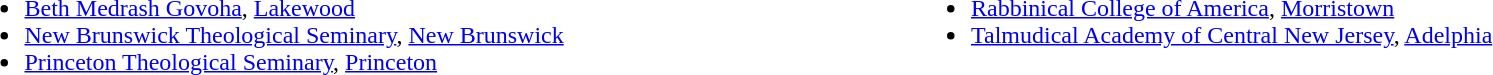<table width="100%">
<tr>
<td valign="top" width="50%"><br><ul><li><a href='#'>Beth Medrash Govoha</a>, <a href='#'>Lakewood</a></li><li><a href='#'>New Brunswick Theological Seminary</a>, <a href='#'>New Brunswick</a></li><li><a href='#'>Princeton Theological Seminary</a>, <a href='#'>Princeton</a></li></ul></td>
<td valign="top" width="50%"><br><ul><li><a href='#'>Rabbinical College of America</a>, <a href='#'>Morristown</a></li><li><a href='#'>Talmudical Academy of Central New Jersey</a>, <a href='#'>Adelphia</a></li></ul></td>
</tr>
</table>
